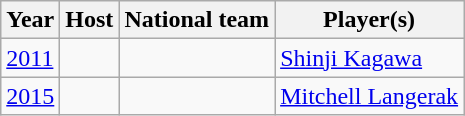<table class="wikitable">
<tr>
<th Align=Left>Year</th>
<th Align=Left>Host</th>
<th Align=Left>National team</th>
<th Align=Left>Player(s)</th>
</tr>
<tr>
<td><a href='#'>2011</a></td>
<td></td>
<td></td>
<td><a href='#'>Shinji Kagawa</a></td>
</tr>
<tr>
<td><a href='#'>2015</a></td>
<td></td>
<td></td>
<td><a href='#'>Mitchell Langerak</a></td>
</tr>
</table>
